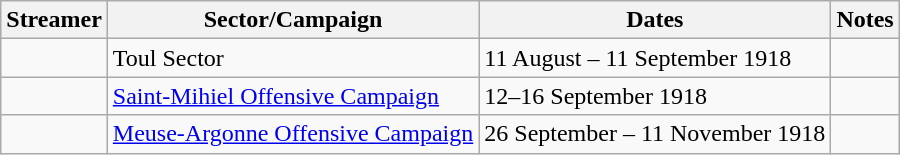<table class="wikitable">
<tr>
<th>Streamer</th>
<th>Sector/Campaign</th>
<th>Dates</th>
<th>Notes</th>
</tr>
<tr>
<td></td>
<td>Toul Sector</td>
<td>11 August – 11 September 1918</td>
<td></td>
</tr>
<tr>
<td></td>
<td><a href='#'>Saint-Mihiel Offensive Campaign</a></td>
<td>12–16 September 1918</td>
<td></td>
</tr>
<tr>
<td></td>
<td><a href='#'>Meuse-Argonne Offensive Campaign</a></td>
<td>26 September – 11 November 1918</td>
<td></td>
</tr>
</table>
